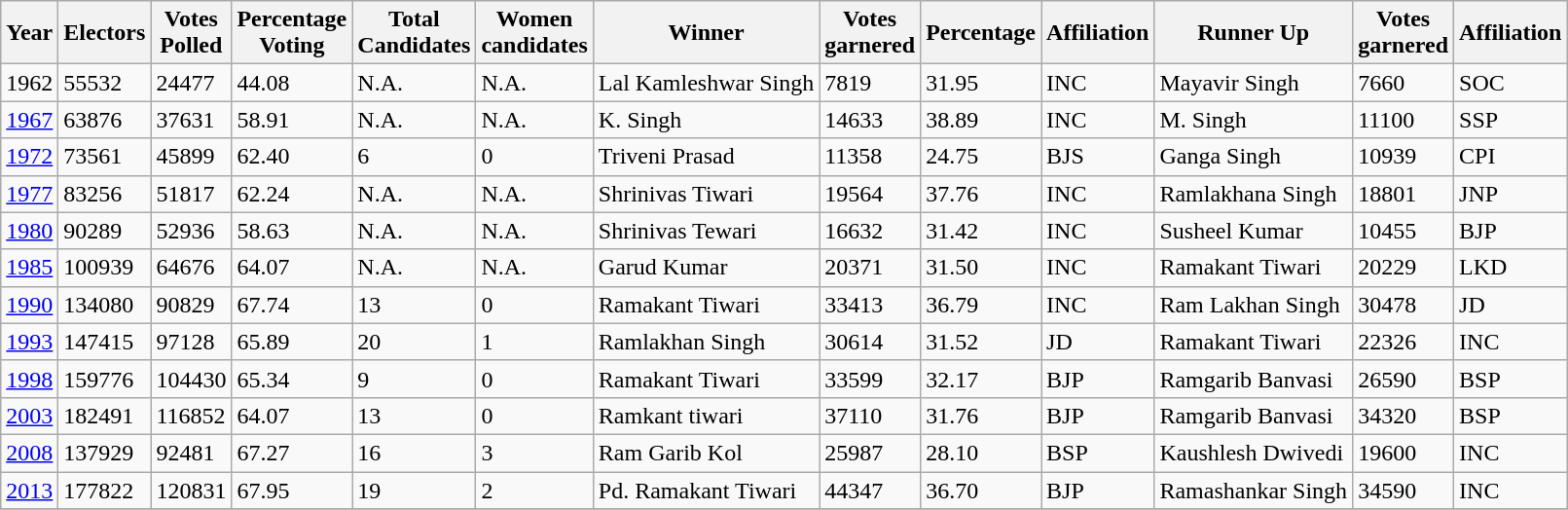<table class="wikitable">
<tr>
<th>Year</th>
<th>Electors</th>
<th>Votes<br>Polled</th>
<th>Percentage<br>Voting</th>
<th>Total<br>Candidates</th>
<th>Women<br>candidates</th>
<th>Winner</th>
<th>Votes<br>garnered</th>
<th>Percentage</th>
<th>Affiliation</th>
<th>Runner Up</th>
<th>Votes<br>garnered</th>
<th>Affiliation</th>
</tr>
<tr>
<td>1962</td>
<td>55532</td>
<td>24477</td>
<td>44.08</td>
<td>N.A.</td>
<td>N.A.</td>
<td>Lal Kamleshwar Singh</td>
<td>7819</td>
<td>31.95</td>
<td>INC</td>
<td>Mayavir Singh</td>
<td>7660</td>
<td>SOC</td>
</tr>
<tr>
<td><a href='#'>1967</a></td>
<td>63876</td>
<td>37631</td>
<td>58.91</td>
<td>N.A.</td>
<td>N.A.</td>
<td>K. Singh</td>
<td>14633</td>
<td>38.89</td>
<td>INC</td>
<td>M. Singh</td>
<td>11100</td>
<td>SSP</td>
</tr>
<tr>
<td><a href='#'>1972</a></td>
<td>73561</td>
<td>45899</td>
<td>62.40</td>
<td>6</td>
<td>0</td>
<td>Triveni Prasad</td>
<td>11358</td>
<td>24.75</td>
<td>BJS</td>
<td>Ganga Singh</td>
<td>10939</td>
<td>CPI</td>
</tr>
<tr>
<td><a href='#'>1977</a></td>
<td>83256</td>
<td>51817</td>
<td>62.24</td>
<td>N.A.</td>
<td>N.A.</td>
<td>Shrinivas Tiwari</td>
<td>19564</td>
<td>37.76</td>
<td>INC</td>
<td>Ramlakhana Singh</td>
<td>18801</td>
<td>JNP</td>
</tr>
<tr>
<td><a href='#'>1980</a></td>
<td>90289</td>
<td>52936</td>
<td>58.63</td>
<td>N.A.</td>
<td>N.A.</td>
<td>Shrinivas Tewari</td>
<td>16632</td>
<td>31.42</td>
<td>INC</td>
<td>Susheel Kumar</td>
<td>10455</td>
<td>BJP</td>
</tr>
<tr>
<td><a href='#'>1985</a></td>
<td>100939</td>
<td>64676</td>
<td>64.07</td>
<td>N.A.</td>
<td>N.A.</td>
<td>Garud Kumar</td>
<td>20371</td>
<td>31.50</td>
<td>INC</td>
<td>Ramakant Tiwari</td>
<td>20229</td>
<td>LKD</td>
</tr>
<tr>
<td><a href='#'>1990</a></td>
<td>134080</td>
<td>90829</td>
<td>67.74</td>
<td>13</td>
<td>0</td>
<td>Ramakant Tiwari</td>
<td>33413</td>
<td>36.79</td>
<td>INC</td>
<td>Ram Lakhan Singh</td>
<td>30478</td>
<td>JD</td>
</tr>
<tr>
<td><a href='#'>1993</a></td>
<td>147415</td>
<td>97128</td>
<td>65.89</td>
<td>20</td>
<td>1</td>
<td>Ramlakhan Singh</td>
<td>30614</td>
<td>31.52</td>
<td>JD</td>
<td>Ramakant Tiwari</td>
<td>22326</td>
<td>INC</td>
</tr>
<tr>
<td><a href='#'>1998</a></td>
<td>159776</td>
<td>104430</td>
<td>65.34</td>
<td>9</td>
<td>0</td>
<td>Ramakant Tiwari</td>
<td>33599</td>
<td>32.17</td>
<td>BJP</td>
<td>Ramgarib Banvasi</td>
<td>26590</td>
<td>BSP</td>
</tr>
<tr>
<td><a href='#'>2003</a></td>
<td>182491</td>
<td>116852</td>
<td>64.07</td>
<td>13</td>
<td>0</td>
<td>Ramkant tiwari</td>
<td>37110</td>
<td>31.76</td>
<td>BJP</td>
<td>Ramgarib Banvasi</td>
<td>34320</td>
<td>BSP</td>
</tr>
<tr>
<td><a href='#'>2008</a></td>
<td>137929</td>
<td>92481</td>
<td>67.27</td>
<td>16</td>
<td>3</td>
<td>Ram Garib Kol</td>
<td>25987</td>
<td>28.10</td>
<td>BSP</td>
<td>Kaushlesh Dwivedi</td>
<td>19600</td>
<td>INC</td>
</tr>
<tr>
<td><a href='#'>2013</a></td>
<td>177822</td>
<td>120831</td>
<td>67.95</td>
<td>19</td>
<td>2</td>
<td>Pd. Ramakant Tiwari</td>
<td>44347</td>
<td>36.70</td>
<td>BJP</td>
<td>Ramashankar Singh</td>
<td>34590</td>
<td>INC</td>
</tr>
<tr>
</tr>
</table>
